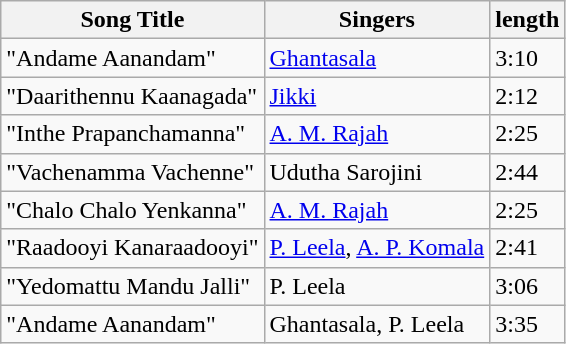<table class="wikitable">
<tr>
<th>Song Title</th>
<th>Singers</th>
<th>length</th>
</tr>
<tr>
<td>"Andame Aanandam"</td>
<td><a href='#'>Ghantasala</a></td>
<td>3:10</td>
</tr>
<tr>
<td>"Daarithennu Kaanagada"</td>
<td><a href='#'>Jikki</a></td>
<td>2:12</td>
</tr>
<tr>
<td>"Inthe Prapanchamanna"</td>
<td><a href='#'>A. M. Rajah</a></td>
<td>2:25</td>
</tr>
<tr>
<td>"Vachenamma Vachenne"</td>
<td>Udutha Sarojini</td>
<td>2:44</td>
</tr>
<tr>
<td>"Chalo Chalo Yenkanna"</td>
<td><a href='#'>A. M. Rajah</a></td>
<td>2:25</td>
</tr>
<tr>
<td>"Raadooyi Kanaraadooyi"</td>
<td><a href='#'>P. Leela</a>, <a href='#'>A. P. Komala</a></td>
<td>2:41</td>
</tr>
<tr>
<td>"Yedomattu Mandu Jalli"</td>
<td>P. Leela</td>
<td>3:06</td>
</tr>
<tr>
<td>"Andame Aanandam"</td>
<td>Ghantasala, P. Leela</td>
<td>3:35</td>
</tr>
</table>
